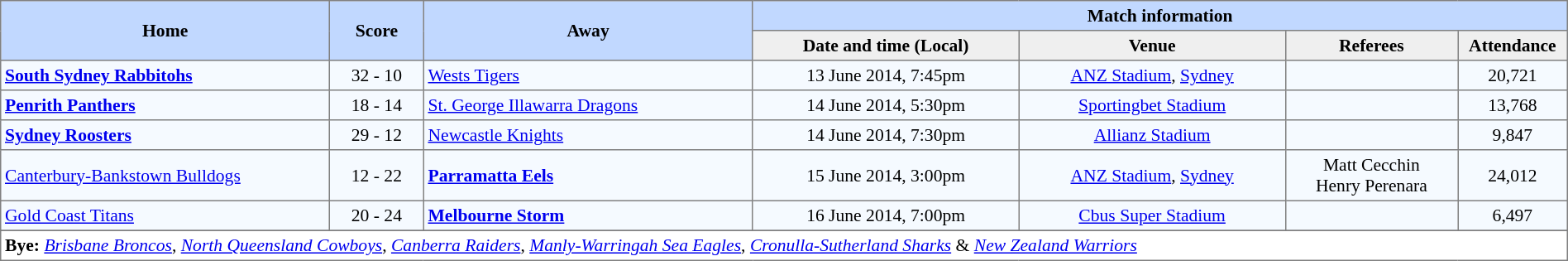<table border="1" cellpadding="3" cellspacing="0" style="border-collapse:collapse; font-size:90%; width:100%;">
<tr style="background:#c1d8ff;">
<th rowspan="2" style="width:21%;">Home</th>
<th rowspan="2" style="width:6%;">Score</th>
<th rowspan="2" style="width:21%;">Away</th>
<th colspan=6>Match information</th>
</tr>
<tr style="background:#efefef;">
<th width=17%>Date and time (Local)</th>
<th width=17%>Venue</th>
<th width=11%>Referees</th>
<th width=7%>Attendance</th>
</tr>
<tr style="text-align:center; background:#f5faff;">
<td align=left> <strong><a href='#'>South Sydney Rabbitohs</a></strong></td>
<td>32 - 10</td>
<td align=left> <a href='#'>Wests Tigers</a></td>
<td>13 June 2014, 7:45pm</td>
<td><a href='#'>ANZ Stadium</a>, <a href='#'>Sydney</a></td>
<td></td>
<td>20,721</td>
</tr>
<tr style="text-align:center; background:#f5faff;">
<td align=left> <strong><a href='#'>Penrith Panthers</a></strong></td>
<td>18 - 14</td>
<td align=left> <a href='#'>St. George Illawarra Dragons</a></td>
<td>14 June 2014, 5:30pm</td>
<td><a href='#'>Sportingbet Stadium</a></td>
<td></td>
<td>13,768</td>
</tr>
<tr style="text-align:center; background:#f5faff;">
<td align=left> <strong><a href='#'>Sydney Roosters</a></strong></td>
<td>29 - 12</td>
<td align=left> <a href='#'>Newcastle Knights</a></td>
<td>14 June 2014, 7:30pm</td>
<td><a href='#'>Allianz Stadium</a></td>
<td></td>
<td>9,847</td>
</tr>
<tr style="text-align:center; background:#f5faff;">
<td align=left> <a href='#'>Canterbury-Bankstown Bulldogs</a></td>
<td>12 - 22</td>
<td align=left> <strong><a href='#'>Parramatta Eels</a></strong></td>
<td>15 June 2014, 3:00pm</td>
<td><a href='#'>ANZ Stadium</a>, <a href='#'>Sydney</a></td>
<td>Matt Cecchin<br>Henry Perenara</td>
<td>24,012</td>
</tr>
<tr style="text-align:center; background:#f5faff;">
<td align=left> <a href='#'>Gold Coast Titans</a></td>
<td>20 - 24</td>
<td align=left> <strong><a href='#'>Melbourne Storm</a></strong></td>
<td>16 June 2014, 7:00pm</td>
<td><a href='#'>Cbus Super Stadium</a></td>
<td></td>
<td>6,497</td>
</tr>
<tr style="text-align:center; background:#f5faff;">
</tr>
<tr>
<td colspan="7" align="left"><strong>Bye:</strong> <em><a href='#'>Brisbane Broncos</a></em>, <em><a href='#'>North Queensland Cowboys</a></em>, <em><a href='#'>Canberra Raiders</a></em>, <em><a href='#'>Manly-Warringah Sea Eagles</a></em>, <em><a href='#'>Cronulla-Sutherland Sharks</a></em> & <em><a href='#'>New Zealand Warriors</a></em></td>
</tr>
</table>
